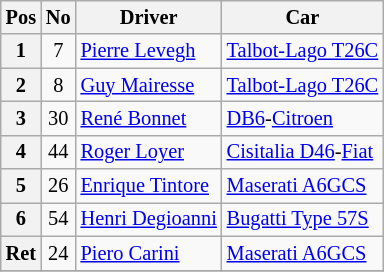<table class="wikitable sortable" style="font-size: 85%;">
<tr>
<th>Pos</th>
<th>No</th>
<th>Driver</th>
<th>Car</th>
</tr>
<tr>
<th>1</th>
<td align="center">7</td>
<td> <a href='#'>Pierre Levegh</a></td>
<td><a href='#'>Talbot-Lago T26C</a></td>
</tr>
<tr>
<th>2</th>
<td align="center">8</td>
<td> <a href='#'>Guy Mairesse</a></td>
<td><a href='#'>Talbot-Lago T26C</a></td>
</tr>
<tr>
<th>3</th>
<td align="center">30</td>
<td> <a href='#'>René Bonnet</a></td>
<td><a href='#'>DB6</a>-<a href='#'>Citroen</a></td>
</tr>
<tr>
<th>4</th>
<td align="center">44</td>
<td> <a href='#'>Roger Loyer</a></td>
<td><a href='#'>Cisitalia D46</a>-<a href='#'>Fiat</a></td>
</tr>
<tr>
<th>5</th>
<td align="center">26</td>
<td> <a href='#'>Enrique Tintore</a></td>
<td><a href='#'>Maserati A6GCS</a></td>
</tr>
<tr>
<th>6</th>
<td align="center">54</td>
<td> <a href='#'>Henri Degioanni</a></td>
<td><a href='#'>Bugatti Type 57S</a></td>
</tr>
<tr>
<th>Ret</th>
<td align="center">24</td>
<td> <a href='#'>Piero Carini</a></td>
<td><a href='#'>Maserati A6GCS</a></td>
</tr>
<tr>
</tr>
</table>
